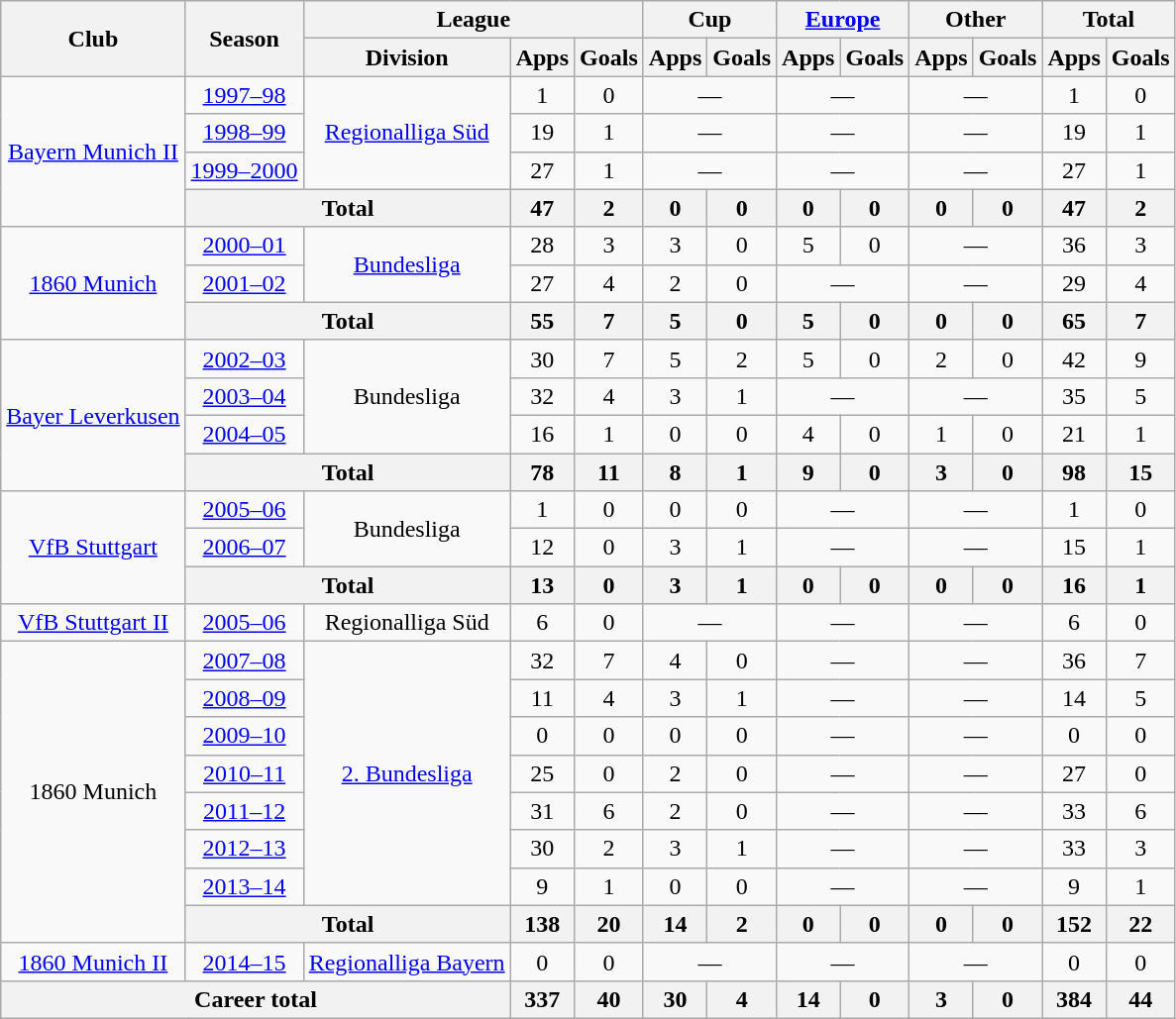<table class="wikitable" style="text-align:center">
<tr>
<th rowspan="2">Club</th>
<th rowspan="2">Season</th>
<th colspan="3">League</th>
<th colspan="2">Cup</th>
<th colspan="2"><a href='#'>Europe</a></th>
<th colspan="2">Other</th>
<th colspan="2">Total</th>
</tr>
<tr>
<th>Division</th>
<th>Apps</th>
<th>Goals</th>
<th>Apps</th>
<th>Goals</th>
<th>Apps</th>
<th>Goals</th>
<th>Apps</th>
<th>Goals</th>
<th>Apps</th>
<th>Goals</th>
</tr>
<tr>
<td rowspan="4"><a href='#'>Bayern Munich II</a></td>
<td><a href='#'>1997–98</a></td>
<td rowspan="3"><a href='#'>Regionalliga Süd</a></td>
<td>1</td>
<td>0</td>
<td colspan="2">—</td>
<td colspan="2">—</td>
<td colspan="2">—</td>
<td>1</td>
<td>0</td>
</tr>
<tr>
<td><a href='#'>1998–99</a></td>
<td>19</td>
<td>1</td>
<td colspan="2">—</td>
<td colspan="2">—</td>
<td colspan="2">—</td>
<td>19</td>
<td>1</td>
</tr>
<tr>
<td><a href='#'>1999–2000</a></td>
<td>27</td>
<td>1</td>
<td colspan="2">—</td>
<td colspan="2">—</td>
<td colspan="2">—</td>
<td>27</td>
<td>1</td>
</tr>
<tr>
<th colspan="2">Total</th>
<th>47</th>
<th>2</th>
<th>0</th>
<th>0</th>
<th>0</th>
<th>0</th>
<th>0</th>
<th>0</th>
<th>47</th>
<th>2</th>
</tr>
<tr>
<td rowspan="3"><a href='#'>1860 Munich</a></td>
<td><a href='#'>2000–01</a></td>
<td rowspan="2"><a href='#'>Bundesliga</a></td>
<td>28</td>
<td>3</td>
<td>3</td>
<td>0</td>
<td>5</td>
<td>0</td>
<td colspan="2">—</td>
<td>36</td>
<td>3</td>
</tr>
<tr>
<td><a href='#'>2001–02</a></td>
<td>27</td>
<td>4</td>
<td>2</td>
<td>0</td>
<td colspan="2">—</td>
<td colspan="2">—</td>
<td>29</td>
<td>4</td>
</tr>
<tr>
<th colspan="2">Total</th>
<th>55</th>
<th>7</th>
<th>5</th>
<th>0</th>
<th>5</th>
<th>0</th>
<th>0</th>
<th>0</th>
<th>65</th>
<th>7</th>
</tr>
<tr>
<td rowspan="4"><a href='#'>Bayer Leverkusen</a></td>
<td><a href='#'>2002–03</a></td>
<td rowspan="3">Bundesliga</td>
<td>30</td>
<td>7</td>
<td>5</td>
<td>2</td>
<td>5</td>
<td>0</td>
<td>2</td>
<td>0</td>
<td>42</td>
<td>9</td>
</tr>
<tr>
<td><a href='#'>2003–04</a></td>
<td>32</td>
<td>4</td>
<td>3</td>
<td>1</td>
<td colspan="2">—</td>
<td colspan="2">—</td>
<td>35</td>
<td>5</td>
</tr>
<tr>
<td><a href='#'>2004–05</a></td>
<td>16</td>
<td>1</td>
<td>0</td>
<td>0</td>
<td>4</td>
<td>0</td>
<td>1</td>
<td>0</td>
<td>21</td>
<td>1</td>
</tr>
<tr>
<th colspan="2">Total</th>
<th>78</th>
<th>11</th>
<th>8</th>
<th>1</th>
<th>9</th>
<th>0</th>
<th>3</th>
<th>0</th>
<th>98</th>
<th>15</th>
</tr>
<tr>
<td rowspan="3"><a href='#'>VfB Stuttgart</a></td>
<td><a href='#'>2005–06</a></td>
<td rowspan="2">Bundesliga</td>
<td>1</td>
<td>0</td>
<td>0</td>
<td>0</td>
<td colspan="2">—</td>
<td colspan="2">—</td>
<td>1</td>
<td>0</td>
</tr>
<tr>
<td><a href='#'>2006–07</a></td>
<td>12</td>
<td>0</td>
<td>3</td>
<td>1</td>
<td colspan="2">—</td>
<td colspan="2">—</td>
<td>15</td>
<td>1</td>
</tr>
<tr>
<th colspan="2">Total</th>
<th>13</th>
<th>0</th>
<th>3</th>
<th>1</th>
<th>0</th>
<th>0</th>
<th>0</th>
<th>0</th>
<th>16</th>
<th>1</th>
</tr>
<tr>
<td><a href='#'>VfB Stuttgart II</a></td>
<td><a href='#'>2005–06</a></td>
<td>Regionalliga Süd</td>
<td>6</td>
<td>0</td>
<td colspan="2">—</td>
<td colspan="2">—</td>
<td colspan="2">—</td>
<td>6</td>
<td>0</td>
</tr>
<tr>
<td rowspan="8">1860 Munich</td>
<td><a href='#'>2007–08</a></td>
<td rowspan="7"><a href='#'>2. Bundesliga</a></td>
<td>32</td>
<td>7</td>
<td>4</td>
<td>0</td>
<td colspan="2">—</td>
<td colspan="2">—</td>
<td>36</td>
<td>7</td>
</tr>
<tr>
<td><a href='#'>2008–09</a></td>
<td>11</td>
<td>4</td>
<td>3</td>
<td>1</td>
<td colspan="2">—</td>
<td colspan="2">—</td>
<td>14</td>
<td>5</td>
</tr>
<tr>
<td><a href='#'>2009–10</a></td>
<td>0</td>
<td>0</td>
<td>0</td>
<td>0</td>
<td colspan="2">—</td>
<td colspan="2">—</td>
<td>0</td>
<td>0</td>
</tr>
<tr>
<td><a href='#'>2010–11</a></td>
<td>25</td>
<td>0</td>
<td>2</td>
<td>0</td>
<td colspan="2">—</td>
<td colspan="2">—</td>
<td>27</td>
<td>0</td>
</tr>
<tr>
<td><a href='#'>2011–12</a></td>
<td>31</td>
<td>6</td>
<td>2</td>
<td>0</td>
<td colspan="2">—</td>
<td colspan="2">—</td>
<td>33</td>
<td>6</td>
</tr>
<tr>
<td><a href='#'>2012–13</a></td>
<td>30</td>
<td>2</td>
<td>3</td>
<td>1</td>
<td colspan="2">—</td>
<td colspan="2">—</td>
<td>33</td>
<td>3</td>
</tr>
<tr>
<td><a href='#'>2013–14</a></td>
<td>9</td>
<td>1</td>
<td>0</td>
<td>0</td>
<td colspan="2">—</td>
<td colspan="2">—</td>
<td>9</td>
<td>1</td>
</tr>
<tr>
<th colspan="2">Total</th>
<th>138</th>
<th>20</th>
<th>14</th>
<th>2</th>
<th>0</th>
<th>0</th>
<th>0</th>
<th>0</th>
<th>152</th>
<th>22</th>
</tr>
<tr>
<td><a href='#'>1860 Munich II</a></td>
<td><a href='#'>2014–15</a></td>
<td><a href='#'>Regionalliga Bayern</a></td>
<td>0</td>
<td>0</td>
<td colspan="2">—</td>
<td colspan="2">—</td>
<td colspan="2">—</td>
<td>0</td>
<td>0</td>
</tr>
<tr>
<th colspan="3">Career total</th>
<th>337</th>
<th>40</th>
<th>30</th>
<th>4</th>
<th>14</th>
<th>0</th>
<th>3</th>
<th>0</th>
<th>384</th>
<th>44</th>
</tr>
</table>
